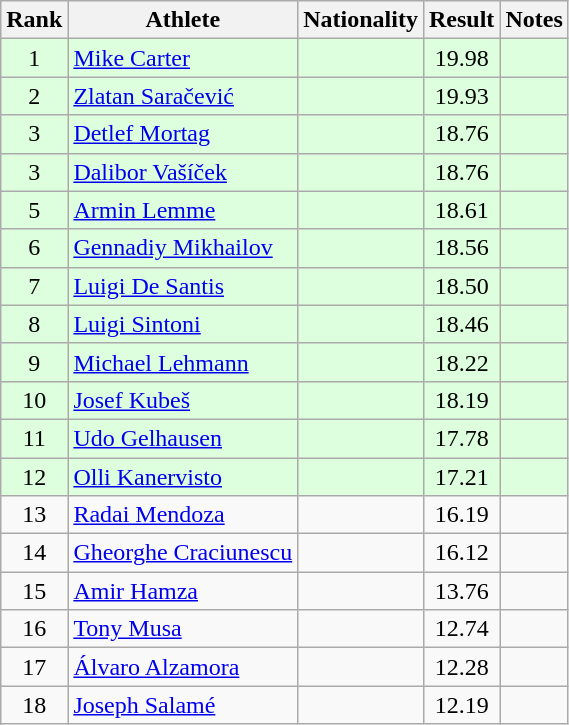<table class="wikitable sortable" style="text-align:center">
<tr>
<th>Rank</th>
<th>Athlete</th>
<th>Nationality</th>
<th>Result</th>
<th>Notes</th>
</tr>
<tr bgcolor=ddffdd>
<td>1</td>
<td align=left><a href='#'>Mike Carter</a></td>
<td align=left></td>
<td>19.98</td>
<td></td>
</tr>
<tr bgcolor=ddffdd>
<td>2</td>
<td align=left><a href='#'>Zlatan Saračević</a></td>
<td align=left></td>
<td>19.93</td>
<td></td>
</tr>
<tr bgcolor=ddffdd>
<td>3</td>
<td align=left><a href='#'>Detlef Mortag</a></td>
<td align=left></td>
<td>18.76</td>
<td></td>
</tr>
<tr bgcolor=ddffdd>
<td>3</td>
<td align=left><a href='#'>Dalibor Vašíček</a></td>
<td align=left></td>
<td>18.76</td>
<td></td>
</tr>
<tr bgcolor=ddffdd>
<td>5</td>
<td align=left><a href='#'>Armin Lemme</a></td>
<td align=left></td>
<td>18.61</td>
<td></td>
</tr>
<tr bgcolor=ddffdd>
<td>6</td>
<td align=left><a href='#'>Gennadiy Mikhailov</a></td>
<td align=left></td>
<td>18.56</td>
<td></td>
</tr>
<tr bgcolor=ddffdd>
<td>7</td>
<td align=left><a href='#'>Luigi De Santis</a></td>
<td align=left></td>
<td>18.50</td>
<td></td>
</tr>
<tr bgcolor=ddffdd>
<td>8</td>
<td align=left><a href='#'>Luigi Sintoni</a></td>
<td align=left></td>
<td>18.46</td>
<td></td>
</tr>
<tr bgcolor=ddffdd>
<td>9</td>
<td align=left><a href='#'>Michael Lehmann</a></td>
<td align=left></td>
<td>18.22</td>
<td></td>
</tr>
<tr bgcolor=ddffdd>
<td>10</td>
<td align=left><a href='#'>Josef Kubeš</a></td>
<td align=left></td>
<td>18.19</td>
<td></td>
</tr>
<tr bgcolor=ddffdd>
<td>11</td>
<td align=left><a href='#'>Udo Gelhausen</a></td>
<td align=left></td>
<td>17.78</td>
<td></td>
</tr>
<tr bgcolor=ddffdd>
<td>12</td>
<td align=left><a href='#'>Olli Kanervisto</a></td>
<td align=left></td>
<td>17.21</td>
<td></td>
</tr>
<tr>
<td>13</td>
<td align=left><a href='#'>Radai Mendoza</a></td>
<td align=left></td>
<td>16.19</td>
<td></td>
</tr>
<tr>
<td>14</td>
<td align=left><a href='#'>Gheorghe Craciunescu</a></td>
<td align=left></td>
<td>16.12</td>
<td></td>
</tr>
<tr>
<td>15</td>
<td align=left><a href='#'>Amir Hamza</a></td>
<td align=left></td>
<td>13.76</td>
<td></td>
</tr>
<tr>
<td>16</td>
<td align=left><a href='#'>Tony Musa</a></td>
<td align=left></td>
<td>12.74</td>
<td></td>
</tr>
<tr>
<td>17</td>
<td align=left><a href='#'>Álvaro Alzamora</a></td>
<td align=left></td>
<td>12.28</td>
<td></td>
</tr>
<tr>
<td>18</td>
<td align=left><a href='#'>Joseph Salamé</a></td>
<td align=left></td>
<td>12.19</td>
<td></td>
</tr>
</table>
